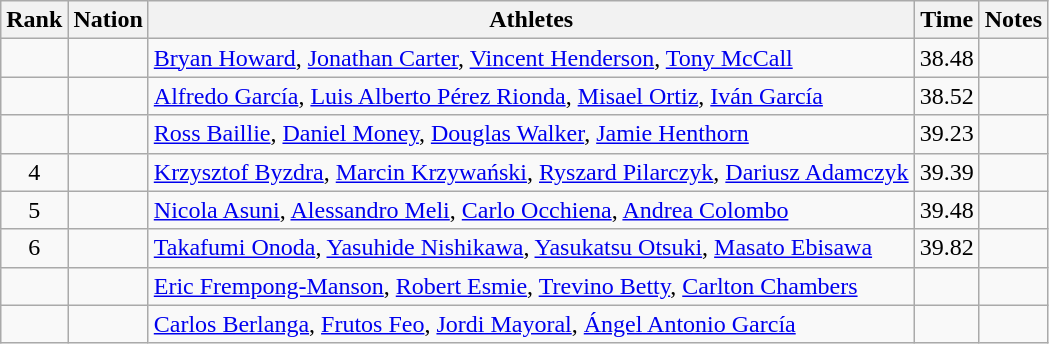<table class="wikitable sortable" style="text-align:center">
<tr>
<th>Rank</th>
<th>Nation</th>
<th>Athletes</th>
<th>Time</th>
<th>Notes</th>
</tr>
<tr>
<td></td>
<td align=left></td>
<td align=left><a href='#'>Bryan Howard</a>, <a href='#'>Jonathan Carter</a>, <a href='#'>Vincent Henderson</a>, <a href='#'>Tony McCall</a></td>
<td>38.48</td>
<td></td>
</tr>
<tr>
<td></td>
<td align=left></td>
<td align=left><a href='#'>Alfredo García</a>, <a href='#'>Luis Alberto Pérez Rionda</a>, <a href='#'>Misael Ortiz</a>, <a href='#'>Iván García</a></td>
<td>38.52</td>
<td></td>
</tr>
<tr>
<td></td>
<td align=left></td>
<td align=left><a href='#'>Ross Baillie</a>, <a href='#'>Daniel Money</a>, <a href='#'>Douglas Walker</a>, <a href='#'>Jamie Henthorn</a></td>
<td>39.23</td>
<td></td>
</tr>
<tr>
<td>4</td>
<td align=left></td>
<td align=left><a href='#'>Krzysztof Byzdra</a>, <a href='#'>Marcin Krzywański</a>, <a href='#'>Ryszard Pilarczyk</a>, <a href='#'>Dariusz Adamczyk</a></td>
<td>39.39</td>
<td></td>
</tr>
<tr>
<td>5</td>
<td align=left></td>
<td align=left><a href='#'>Nicola Asuni</a>, <a href='#'>Alessandro Meli</a>, <a href='#'>Carlo Occhiena</a>, <a href='#'>Andrea Colombo</a></td>
<td>39.48</td>
<td></td>
</tr>
<tr>
<td>6</td>
<td align=left></td>
<td align=left><a href='#'>Takafumi Onoda</a>, <a href='#'>Yasuhide Nishikawa</a>, <a href='#'>Yasukatsu Otsuki</a>, <a href='#'>Masato Ebisawa</a></td>
<td>39.82</td>
<td></td>
</tr>
<tr>
<td></td>
<td align="left"></td>
<td align=left><a href='#'>Eric Frempong-Manson</a>, <a href='#'>Robert Esmie</a>, <a href='#'>Trevino Betty</a>, <a href='#'>Carlton Chambers</a></td>
<td></td>
<td></td>
</tr>
<tr>
<td></td>
<td align="left"></td>
<td align=left><a href='#'>Carlos Berlanga</a>, <a href='#'>Frutos Feo</a>, <a href='#'>Jordi Mayoral</a>, <a href='#'>Ángel Antonio García</a></td>
<td></td>
<td></td>
</tr>
</table>
